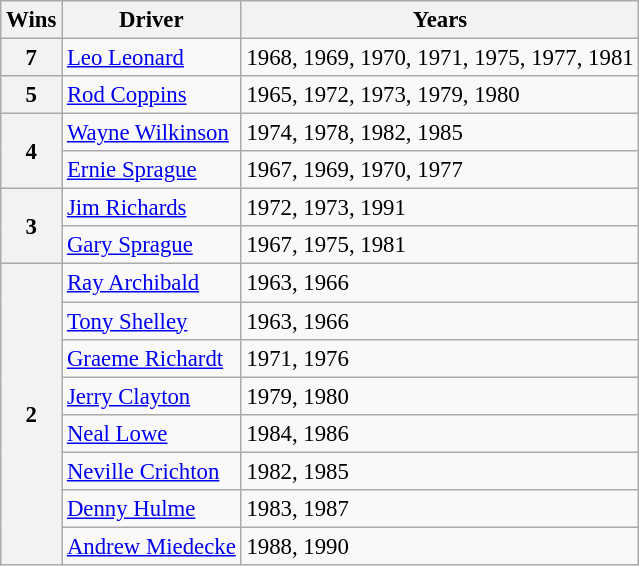<table class="wikitable" style="font-size: 95%;">
<tr>
<th>Wins</th>
<th>Driver</th>
<th>Years</th>
</tr>
<tr>
<th>7</th>
<td> <a href='#'>Leo Leonard</a></td>
<td>1968, 1969, 1970, 1971, 1975, 1977, 1981</td>
</tr>
<tr>
<th>5</th>
<td> <a href='#'>Rod Coppins</a></td>
<td>1965, 1972, 1973, 1979, 1980</td>
</tr>
<tr>
<th rowspan="2">4</th>
<td> <a href='#'>Wayne Wilkinson</a></td>
<td>1974, 1978, 1982, 1985</td>
</tr>
<tr>
<td> <a href='#'>Ernie Sprague</a></td>
<td>1967, 1969, 1970, 1977</td>
</tr>
<tr>
<th rowspan="2">3</th>
<td> <a href='#'>Jim Richards</a></td>
<td>1972, 1973, 1991</td>
</tr>
<tr>
<td> <a href='#'>Gary Sprague</a></td>
<td>1967, 1975, 1981</td>
</tr>
<tr>
<th rowspan="8">2</th>
<td> <a href='#'>Ray Archibald</a></td>
<td>1963, 1966</td>
</tr>
<tr>
<td> <a href='#'>Tony Shelley</a></td>
<td>1963, 1966</td>
</tr>
<tr>
<td> <a href='#'>Graeme Richardt</a></td>
<td>1971, 1976</td>
</tr>
<tr>
<td> <a href='#'>Jerry Clayton</a></td>
<td>1979, 1980</td>
</tr>
<tr>
<td> <a href='#'>Neal Lowe</a></td>
<td>1984, 1986</td>
</tr>
<tr>
<td> <a href='#'>Neville Crichton</a></td>
<td>1982, 1985</td>
</tr>
<tr>
<td> <a href='#'>Denny Hulme</a></td>
<td>1983, 1987</td>
</tr>
<tr>
<td> <a href='#'>Andrew Miedecke</a></td>
<td>1988, 1990</td>
</tr>
</table>
